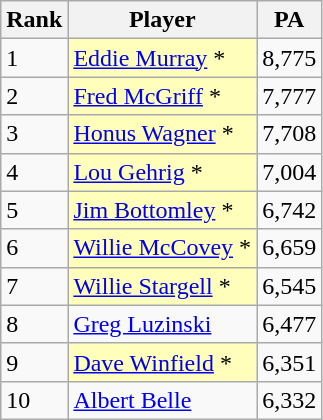<table class="wikitable" style="float:left;">
<tr style="white-space:nowrap;">
<th>Rank</th>
<th>Player</th>
<th>PA</th>
</tr>
<tr>
<td>1</td>
<td style="background:#ffffbb;"><a href='#'>Eddie Murray</a> *</td>
<td>8,775</td>
</tr>
<tr>
<td>2</td>
<td style="background:#ffffbb;"><a href='#'>Fred McGriff</a> *</td>
<td>7,777</td>
</tr>
<tr>
<td>3</td>
<td style="background:#ffffbb;"><a href='#'>Honus Wagner</a> *</td>
<td>7,708</td>
</tr>
<tr>
<td>4</td>
<td style="background:#ffffbb;"><a href='#'>Lou Gehrig</a> *</td>
<td>7,004</td>
</tr>
<tr>
<td>5</td>
<td style="background:#ffffbb;"><a href='#'>Jim Bottomley</a> *</td>
<td>6,742</td>
</tr>
<tr>
<td>6</td>
<td style="background:#ffffbb;"><a href='#'>Willie McCovey</a> *</td>
<td>6,659</td>
</tr>
<tr>
<td>7</td>
<td style="background:#ffffbb;"><a href='#'>Willie Stargell</a> *</td>
<td>6,545</td>
</tr>
<tr>
<td>8</td>
<td><a href='#'>Greg Luzinski</a></td>
<td>6,477</td>
</tr>
<tr>
<td>9</td>
<td style="background:#ffffbb;"><a href='#'>Dave Winfield</a> *</td>
<td>6,351</td>
</tr>
<tr>
<td>10</td>
<td><a href='#'>Albert Belle</a></td>
<td>6,332</td>
</tr>
</table>
